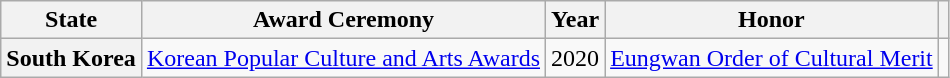<table class="wikitable plainrowheaders sortable" style="margin-right: 0;">
<tr>
<th scope="col">State</th>
<th scope="col">Award Ceremony</th>
<th scope="col">Year</th>
<th scope="col">Honor</th>
<th scope="col" class="unsortable"></th>
</tr>
<tr>
<th scope="row">South Korea</th>
<td><a href='#'>Korean Popular Culture and Arts Awards</a></td>
<td style="text-align:center">2020</td>
<td><a href='#'>Eungwan Order of Cultural Merit</a></td>
<td style="text-align:center"></td>
</tr>
</table>
